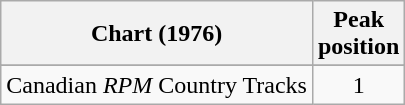<table class="wikitable sortable">
<tr>
<th align="left">Chart (1976)</th>
<th align="center">Peak<br>position</th>
</tr>
<tr>
</tr>
<tr>
<td align="left">Canadian <em>RPM</em> Country Tracks</td>
<td align="center">1</td>
</tr>
</table>
